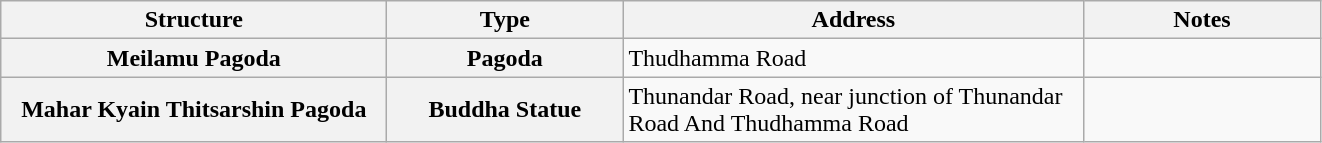<table class="wikitable" border="1">
<tr>
<th width="250">Structure</th>
<th width="150">Type</th>
<th width="300">Address</th>
<th width="150">Notes</th>
</tr>
<tr>
<th>Meilamu Pagoda</th>
<th>Pagoda</th>
<td>Thudhamma Road</td>
<td></td>
</tr>
<tr>
<th>Mahar Kyain Thitsarshin Pagoda</th>
<th>Buddha Statue</th>
<td>Thunandar Road, near junction of Thunandar Road And Thudhamma Road</td>
<td></td>
</tr>
</table>
